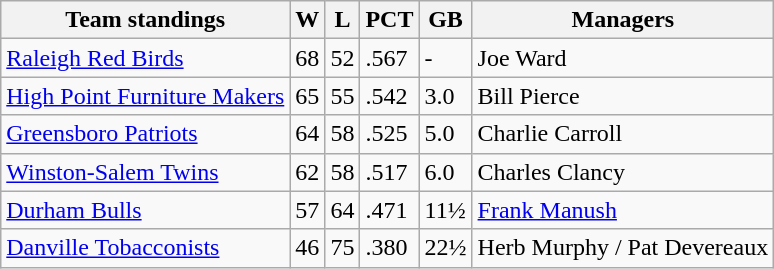<table class="wikitable">
<tr>
<th>Team standings</th>
<th>W</th>
<th>L</th>
<th>PCT</th>
<th>GB</th>
<th>Managers</th>
</tr>
<tr>
<td><a href='#'>Raleigh Red Birds</a></td>
<td>68</td>
<td>52</td>
<td>.567</td>
<td>-</td>
<td>Joe Ward</td>
</tr>
<tr>
<td><a href='#'>High Point Furniture Makers</a></td>
<td>65</td>
<td>55</td>
<td>.542</td>
<td>3.0</td>
<td>Bill Pierce</td>
</tr>
<tr>
<td><a href='#'>Greensboro Patriots</a></td>
<td>64</td>
<td>58</td>
<td>.525</td>
<td>5.0</td>
<td>Charlie Carroll</td>
</tr>
<tr>
<td><a href='#'>Winston-Salem Twins</a></td>
<td>62</td>
<td>58</td>
<td>.517</td>
<td>6.0</td>
<td>Charles Clancy</td>
</tr>
<tr>
<td><a href='#'>Durham Bulls</a></td>
<td>57</td>
<td>64</td>
<td>.471</td>
<td>11½</td>
<td><a href='#'>Frank Manush</a></td>
</tr>
<tr>
<td><a href='#'>Danville Tobacconists</a></td>
<td>46</td>
<td>75</td>
<td>.380</td>
<td>22½</td>
<td>Herb Murphy / Pat Devereaux</td>
</tr>
</table>
